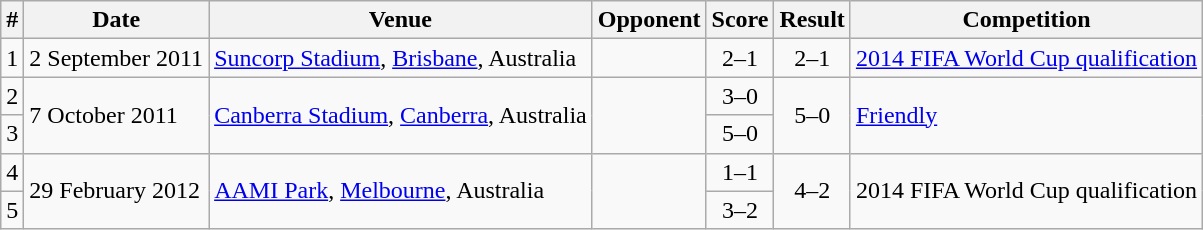<table class="wikitable">
<tr>
<th>#</th>
<th>Date</th>
<th>Venue</th>
<th>Opponent</th>
<th>Score</th>
<th>Result</th>
<th>Competition</th>
</tr>
<tr>
<td>1</td>
<td>2 September 2011</td>
<td><a href='#'>Suncorp Stadium</a>, <a href='#'>Brisbane</a>, Australia</td>
<td></td>
<td align=center>2–1</td>
<td align=center>2–1</td>
<td><a href='#'>2014 FIFA World Cup qualification</a></td>
</tr>
<tr>
<td>2</td>
<td rowspan=2>7 October 2011</td>
<td rowspan=2><a href='#'>Canberra Stadium</a>, <a href='#'>Canberra</a>, Australia</td>
<td rowspan=2></td>
<td align=center>3–0</td>
<td rowspan=2 align=center>5–0</td>
<td rowspan=2><a href='#'>Friendly</a></td>
</tr>
<tr>
<td>3</td>
<td align=center>5–0</td>
</tr>
<tr>
<td>4</td>
<td rowspan=2>29 February 2012</td>
<td rowspan=2><a href='#'>AAMI Park</a>, <a href='#'>Melbourne</a>, Australia</td>
<td rowspan=2></td>
<td align=center>1–1</td>
<td rowspan=2 align=center>4–2</td>
<td rowspan=2>2014 FIFA World Cup qualification</td>
</tr>
<tr>
<td>5</td>
<td align=center>3–2</td>
</tr>
</table>
